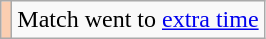<table class="wikitable">
<tr>
<td style="background-color:#FBCEB1"></td>
<td>Match went to <a href='#'>extra time</a></td>
</tr>
</table>
